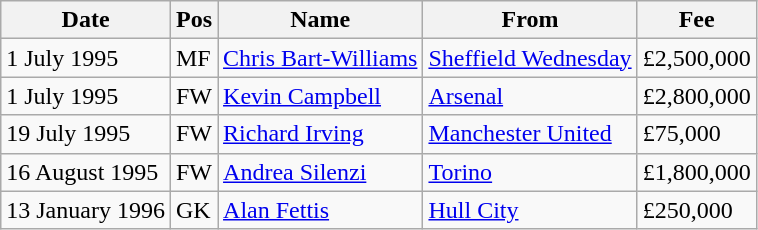<table class="wikitable">
<tr>
<th>Date</th>
<th>Pos</th>
<th>Name</th>
<th>From</th>
<th>Fee</th>
</tr>
<tr>
<td>1 July 1995</td>
<td>MF</td>
<td><a href='#'>Chris Bart-Williams</a></td>
<td><a href='#'>Sheffield Wednesday</a></td>
<td>£2,500,000</td>
</tr>
<tr>
<td>1 July 1995</td>
<td>FW</td>
<td><a href='#'>Kevin Campbell</a></td>
<td><a href='#'>Arsenal</a></td>
<td>£2,800,000</td>
</tr>
<tr>
<td>19 July 1995</td>
<td>FW</td>
<td><a href='#'>Richard Irving</a></td>
<td><a href='#'>Manchester United</a></td>
<td>£75,000</td>
</tr>
<tr>
<td>16 August 1995</td>
<td>FW</td>
<td><a href='#'>Andrea Silenzi</a></td>
<td><a href='#'>Torino</a></td>
<td>£1,800,000</td>
</tr>
<tr>
<td>13 January 1996</td>
<td>GK</td>
<td><a href='#'>Alan Fettis</a></td>
<td><a href='#'>Hull City</a></td>
<td>£250,000</td>
</tr>
</table>
